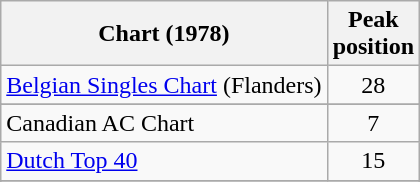<table class="wikitable sortable">
<tr>
<th>Chart (1978)</th>
<th>Peak<br>position</th>
</tr>
<tr>
<td><a href='#'>Belgian Singles Chart</a> (Flanders)</td>
<td style="text-align:center;">28</td>
</tr>
<tr>
</tr>
<tr>
<td>Canadian AC Chart</td>
<td style="text-align:center;">7</td>
</tr>
<tr>
<td><a href='#'>Dutch Top 40</a></td>
<td style="text-align:center;">15</td>
</tr>
<tr>
</tr>
<tr>
</tr>
</table>
